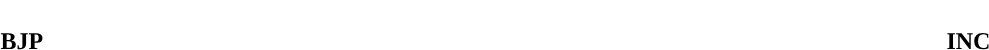<table style="width:100%; text-align:center;">
<tr style="color:white;">
<td style="background:"><strong>25</strong></td>
<td style="background:"><strong>1</strong></td>
</tr>
<tr>
<td><span><strong>BJP</strong></span></td>
<td><span><strong>INC</strong></span></td>
</tr>
</table>
